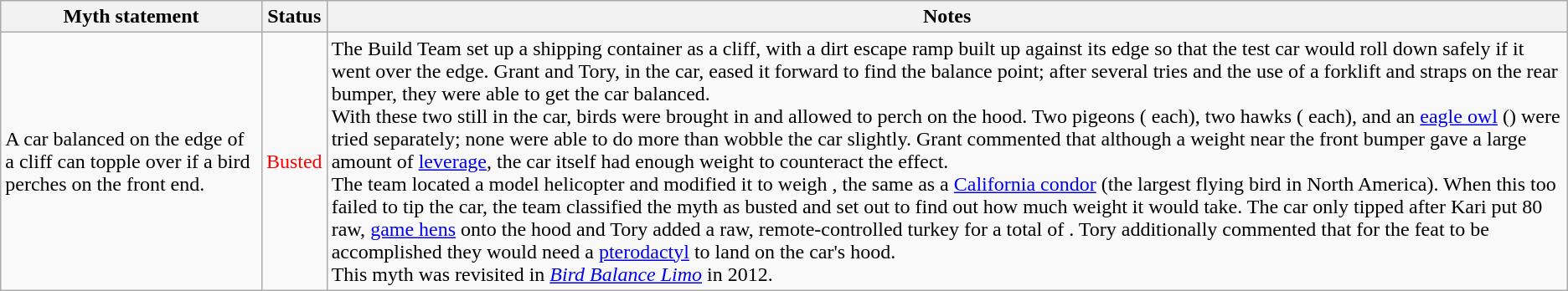<table class="wikitable plainrowheaders">
<tr>
<th>Myth statement</th>
<th>Status</th>
<th>Notes</th>
</tr>
<tr>
<td>A car balanced on the edge of a cliff can topple over if a bird perches on the front end.</td>
<td style="color:red">Busted</td>
<td>The Build Team set up a shipping container as a cliff, with a dirt escape ramp built up against its edge so that the test car would roll down safely if it went over the edge. Grant and Tory, in the car, eased it forward to find the balance point; after several tries and the use of a forklift and straps on the rear bumper, they were able to get the car balanced.<br>With these two still in the car, birds were brought in and allowed to perch on the hood. Two pigeons ( each), two hawks ( each), and an <a href='#'>eagle owl</a> () were tried separately; none were able to do more than wobble the car slightly. Grant commented that although a weight near the front bumper gave a large amount of <a href='#'>leverage</a>, the car itself had enough weight to counteract the effect.<br>The team located a model helicopter and modified it to weigh , the same as a <a href='#'>California condor</a> (the largest flying bird in North America). When this too failed to tip the car, the team classified the myth as busted and set out to find out how much weight it would take. The car only tipped after Kari put 80 raw,  <a href='#'>game hens</a> onto the hood and Tory added a raw,  remote-controlled turkey for a total of . Tory additionally commented that for the feat to be accomplished they would need a <a href='#'>pterodactyl</a> to land on the car's hood.<br>This myth was revisited in <em><a href='#'>Bird Balance Limo</a></em> in 2012.</td>
</tr>
</table>
